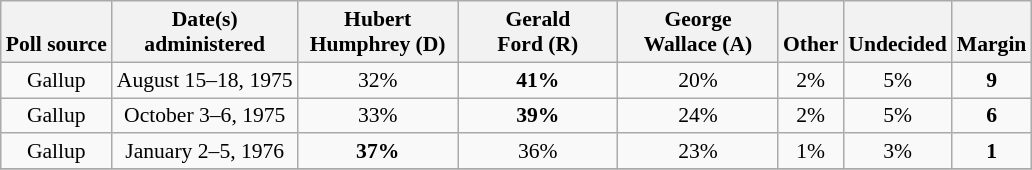<table class="wikitable sortable" style="text-align:center;font-size:90%;line-height:17px">
<tr valign= bottom>
<th>Poll source</th>
<th>Date(s)<br>administered</th>
<th class="unsortable" style="width:100px;">Hubert<br>Humphrey (D)</th>
<th class="unsortable" style="width:100px;">Gerald<br>Ford (R)</th>
<th class="unsortable" style="width:100px;">George<br>Wallace (A)</th>
<th class="unsortable">Other</th>
<th class="unsortable">Undecided</th>
<th>Margin</th>
</tr>
<tr>
<td align="center">Gallup</td>
<td>August 15–18, 1975</td>
<td align="center">32%</td>
<td><strong>41%</strong></td>
<td align="center">20%</td>
<td align="center">2%</td>
<td align="center">5%</td>
<td><strong>9</strong></td>
</tr>
<tr>
<td align="center">Gallup</td>
<td>October 3–6, 1975</td>
<td align="center">33%</td>
<td><strong>39%</strong></td>
<td align="center">24%</td>
<td align="center">2%</td>
<td align="center">5%</td>
<td><strong>6</strong></td>
</tr>
<tr>
<td align="center">Gallup</td>
<td>January 2–5, 1976</td>
<td><strong>37%</strong></td>
<td align="center">36%</td>
<td align="center">23%</td>
<td align="center">1%</td>
<td align="center">3%</td>
<td><strong>1</strong></td>
</tr>
<tr>
</tr>
</table>
